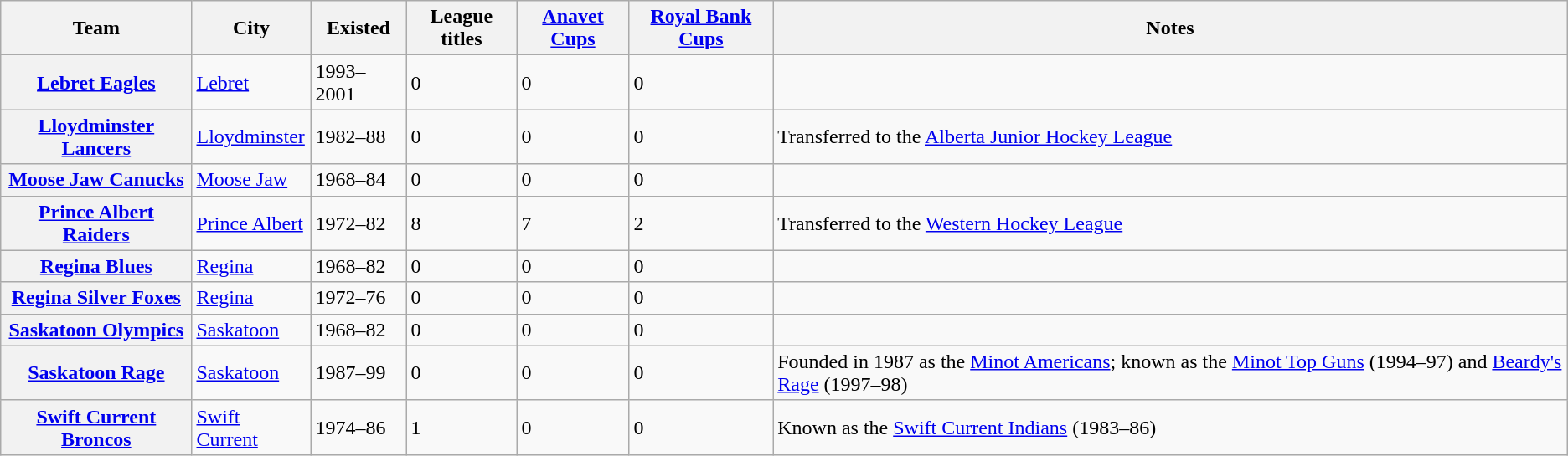<table class="wikitable sortable plainrowheaders">
<tr>
<th scope="col">Team</th>
<th scope="col">City</th>
<th scope="col">Existed</th>
<th scope="col">League titles</th>
<th scope="col"><a href='#'>Anavet Cups</a></th>
<th scope="col"><a href='#'>Royal Bank Cups</a></th>
<th scope="col">Notes</th>
</tr>
<tr>
<th scope="row"><a href='#'>Lebret Eagles</a></th>
<td><a href='#'>Lebret</a></td>
<td>1993–2001</td>
<td>0</td>
<td>0</td>
<td>0</td>
<td></td>
</tr>
<tr>
<th scope="row"><a href='#'>Lloydminster Lancers</a></th>
<td><a href='#'>Lloydminster</a></td>
<td>1982–88</td>
<td>0</td>
<td>0</td>
<td>0</td>
<td>Transferred to the <a href='#'>Alberta Junior Hockey League</a></td>
</tr>
<tr>
<th scope="row"><a href='#'>Moose Jaw Canucks</a></th>
<td><a href='#'>Moose Jaw</a></td>
<td>1968–84</td>
<td>0</td>
<td>0</td>
<td>0</td>
<td></td>
</tr>
<tr>
<th scope="row"><a href='#'>Prince Albert Raiders</a></th>
<td><a href='#'>Prince Albert</a></td>
<td>1972–82</td>
<td>8</td>
<td>7</td>
<td>2</td>
<td>Transferred to the <a href='#'>Western Hockey League</a></td>
</tr>
<tr>
<th scope="row"><a href='#'>Regina Blues</a></th>
<td><a href='#'>Regina</a></td>
<td>1968–82</td>
<td>0</td>
<td>0</td>
<td>0</td>
<td></td>
</tr>
<tr>
<th scope="row"><a href='#'>Regina Silver Foxes</a></th>
<td><a href='#'>Regina</a></td>
<td>1972–76</td>
<td>0</td>
<td>0</td>
<td>0</td>
<td></td>
</tr>
<tr>
<th scope="row"><a href='#'>Saskatoon Olympics</a></th>
<td><a href='#'>Saskatoon</a></td>
<td>1968–82</td>
<td>0</td>
<td>0</td>
<td>0</td>
<td></td>
</tr>
<tr>
<th scope="row"><a href='#'>Saskatoon Rage</a></th>
<td><a href='#'>Saskatoon</a></td>
<td>1987–99</td>
<td>0</td>
<td>0</td>
<td>0</td>
<td>Founded in 1987 as the <a href='#'>Minot Americans</a>; known as the <a href='#'>Minot Top Guns</a> (1994–97) and <a href='#'>Beardy's Rage</a> (1997–98)</td>
</tr>
<tr>
<th scope="row"><a href='#'>Swift Current Broncos</a></th>
<td><a href='#'>Swift Current</a></td>
<td>1974–86</td>
<td>1</td>
<td>0</td>
<td>0</td>
<td>Known as the <a href='#'>Swift Current Indians</a> (1983–86)</td>
</tr>
</table>
